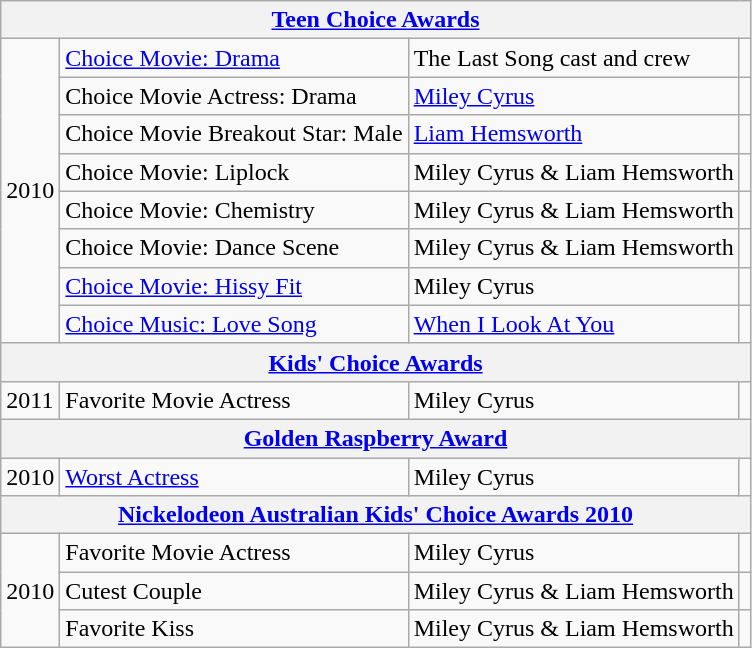<table class="wikitable">
<tr>
<th colspan="4"><a href='#'>Teen Choice Awards</a></th>
</tr>
<tr>
<td rowspan="8">2010</td>
<td><a href='#'>Choice Movie: Drama</a></td>
<td>The Last Song cast and crew</td>
<td></td>
</tr>
<tr>
<td>Choice Movie Actress: Drama</td>
<td><a href='#'>Miley Cyrus</a></td>
<td></td>
</tr>
<tr>
<td>Choice Movie Breakout Star: Male</td>
<td><a href='#'>Liam Hemsworth</a></td>
<td></td>
</tr>
<tr>
<td>Choice Movie: Liplock</td>
<td>Miley Cyrus & Liam Hemsworth</td>
<td></td>
</tr>
<tr>
<td>Choice Movie: Chemistry</td>
<td>Miley Cyrus & Liam Hemsworth</td>
<td></td>
</tr>
<tr>
<td>Choice Movie: Dance Scene</td>
<td>Miley Cyrus & Liam Hemsworth</td>
<td></td>
</tr>
<tr>
<td><a href='#'>Choice Movie: Hissy Fit</a></td>
<td>Miley Cyrus</td>
<td></td>
</tr>
<tr>
<td><a href='#'>Choice Music: Love Song</a></td>
<td><a href='#'>When I Look At You</a></td>
<td></td>
</tr>
<tr>
<th colspan="4"><a href='#'>Kids' Choice Awards</a></th>
</tr>
<tr>
<td rowspan=1>2011</td>
<td>Favorite Movie Actress</td>
<td>Miley Cyrus</td>
<td></td>
</tr>
<tr>
<th colspan="4"><a href='#'>Golden Raspberry Award</a></th>
</tr>
<tr>
<td rowspan=1>2010</td>
<td><a href='#'>Worst Actress</a></td>
<td>Miley Cyrus</td>
<td></td>
</tr>
<tr>
<th colspan="4"><a href='#'>Nickelodeon Australian Kids' Choice Awards 2010</a></th>
</tr>
<tr>
<td rowspan="4">2010</td>
<td>Favorite Movie Actress</td>
<td>Miley Cyrus</td>
<td></td>
</tr>
<tr>
<td>Cutest Couple</td>
<td>Miley Cyrus & Liam Hemsworth</td>
<td></td>
</tr>
<tr>
<td>Favorite Kiss</td>
<td>Miley Cyrus & Liam Hemsworth</td>
<td></td>
</tr>
</table>
